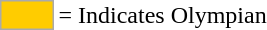<table>
<tr>
<td style="background-color:#FFCC00; border:1px solid #aaaaaa; width:2em;"></td>
<td>= Indicates Olympian</td>
</tr>
</table>
